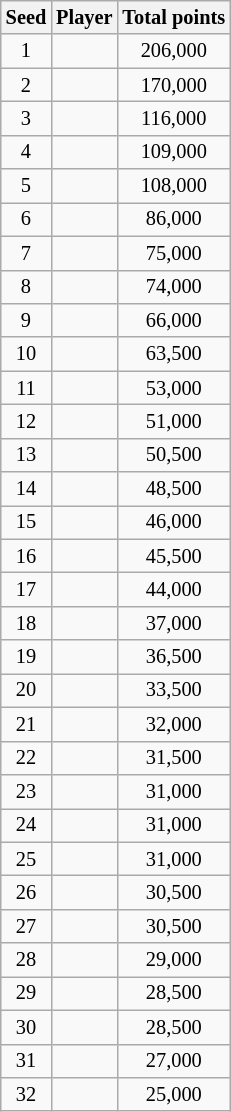<table class="wikitable" style="font-size: 85%">
<tr>
<th>Seed</th>
<th>Player</th>
<th>Total points</th>
</tr>
<tr>
<td align="center">1</td>
<td></td>
<td align="center">206,000</td>
</tr>
<tr>
<td align="center">2</td>
<td></td>
<td align="center">170,000</td>
</tr>
<tr>
<td align="center">3</td>
<td></td>
<td align="center">116,000</td>
</tr>
<tr>
<td align="center">4</td>
<td></td>
<td align="center">109,000</td>
</tr>
<tr>
<td align="center">5</td>
<td></td>
<td align="center">108,000</td>
</tr>
<tr>
<td align="center">6</td>
<td></td>
<td align="center">86,000</td>
</tr>
<tr>
<td align="center">7</td>
<td></td>
<td align="center">75,000</td>
</tr>
<tr>
<td align="center">8</td>
<td></td>
<td align="center">74,000</td>
</tr>
<tr>
<td align="center">9</td>
<td></td>
<td align="center">66,000</td>
</tr>
<tr>
<td align="center">10</td>
<td></td>
<td align="center">63,500</td>
</tr>
<tr>
<td align="center">11</td>
<td></td>
<td align="center">53,000</td>
</tr>
<tr>
<td align="center">12</td>
<td></td>
<td align="center">51,000</td>
</tr>
<tr>
<td align="center">13</td>
<td></td>
<td align="center">50,500</td>
</tr>
<tr>
<td align="center">14</td>
<td></td>
<td align="center">48,500</td>
</tr>
<tr>
<td align="center">15</td>
<td></td>
<td align="center">46,000</td>
</tr>
<tr>
<td align="center">16</td>
<td></td>
<td align="center">45,500</td>
</tr>
<tr>
<td align="center">17</td>
<td></td>
<td align="center">44,000</td>
</tr>
<tr>
<td align="center">18</td>
<td></td>
<td align="center">37,000</td>
</tr>
<tr>
<td align="center">19</td>
<td></td>
<td align="center">36,500</td>
</tr>
<tr>
<td align="center">20</td>
<td></td>
<td align="center">33,500</td>
</tr>
<tr>
<td align="center">21</td>
<td></td>
<td align="center">32,000</td>
</tr>
<tr>
<td align="center">22</td>
<td></td>
<td align="center">31,500</td>
</tr>
<tr>
<td align="center">23</td>
<td></td>
<td align="center">31,000</td>
</tr>
<tr>
<td align="center">24</td>
<td></td>
<td align="center">31,000</td>
</tr>
<tr>
<td align="center">25</td>
<td></td>
<td align="center">31,000</td>
</tr>
<tr>
<td align="center">26</td>
<td></td>
<td align="center">30,500</td>
</tr>
<tr>
<td align="center">27</td>
<td></td>
<td align="center">30,500</td>
</tr>
<tr>
<td align="center">28</td>
<td></td>
<td align="center">29,000</td>
</tr>
<tr>
<td align="center">29</td>
<td></td>
<td align="center">28,500</td>
</tr>
<tr>
<td align="center">30</td>
<td></td>
<td align="center">28,500</td>
</tr>
<tr>
<td align="center">31</td>
<td></td>
<td align="center">27,000</td>
</tr>
<tr>
<td align="center">32</td>
<td></td>
<td align="center">25,000</td>
</tr>
</table>
